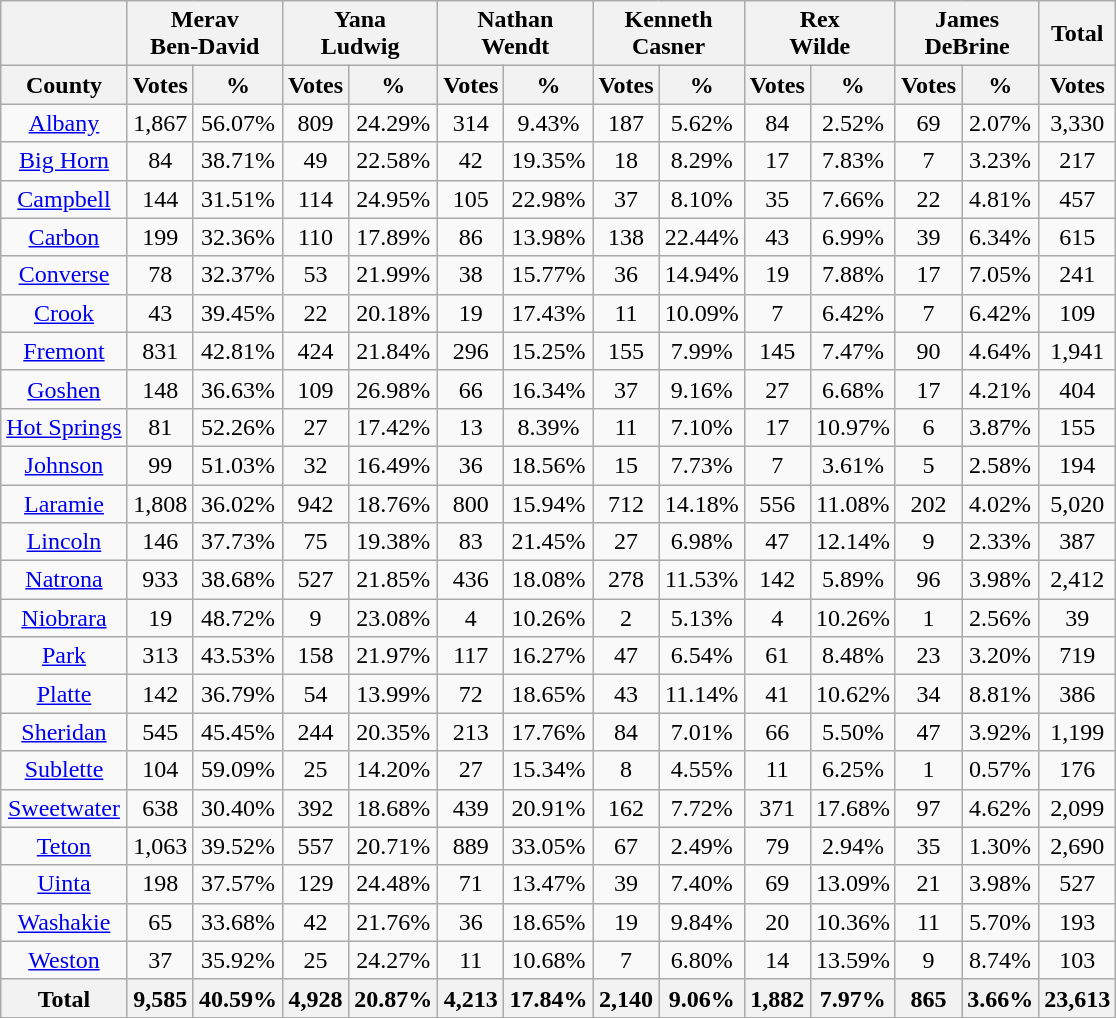<table class="wikitable sortable" style="text-align:center">
<tr>
<th colspan=1></th>
<th style="text-align:center;" colspan="2">Merav<br>Ben-David</th>
<th style="text-align:center;" colspan="2">Yana<br>Ludwig</th>
<th style="text-align:center;" colspan="2">Nathan<br>Wendt</th>
<th style="text-align:center;" colspan="2">Kenneth<br>Casner</th>
<th style="text-align:center;" colspan="2">Rex<br>Wilde</th>
<th style="text-align:center;" colspan="2">James<br>DeBrine</th>
<th style="text-align:center;" colspan="1">Total</th>
</tr>
<tr>
<th align="center">County</th>
<th style="text-align:center;" data-sort-type="number">Votes</th>
<th style="text-align:center;" data-sort-type="number">%</th>
<th style="text-align:center;" data-sort-type="number">Votes</th>
<th style="text-align:center;" data-sort-type="number">%</th>
<th style="text-align:center;" data-sort-type="number">Votes</th>
<th style="text-align:center;" data-sort-type="number">%</th>
<th style="text-align:center;" data-sort-type="number">Votes</th>
<th style="text-align:center;" data-sort-type="number">%</th>
<th style="text-align:center;" data-sort-type="number">Votes</th>
<th style="text-align:center;" data-sort-type="number">%</th>
<th style="text-align:center;" data-sort-type="number">Votes</th>
<th style="text-align:center;" data-sort-type="number">%</th>
<th style="text-align:center;" data-sort-type="number">Votes</th>
</tr>
<tr>
<td><a href='#'>Albany</a></td>
<td>1,867</td>
<td>56.07%</td>
<td>809</td>
<td>24.29%</td>
<td>314</td>
<td>9.43%</td>
<td>187</td>
<td>5.62%</td>
<td>84</td>
<td>2.52%</td>
<td>69</td>
<td>2.07%</td>
<td>3,330</td>
</tr>
<tr>
<td><a href='#'>Big Horn</a></td>
<td>84</td>
<td>38.71%</td>
<td>49</td>
<td>22.58%</td>
<td>42</td>
<td>19.35%</td>
<td>18</td>
<td>8.29%</td>
<td>17</td>
<td>7.83%</td>
<td>7</td>
<td>3.23%</td>
<td>217</td>
</tr>
<tr>
<td><a href='#'>Campbell</a></td>
<td>144</td>
<td>31.51%</td>
<td>114</td>
<td>24.95%</td>
<td>105</td>
<td>22.98%</td>
<td>37</td>
<td>8.10%</td>
<td>35</td>
<td>7.66%</td>
<td>22</td>
<td>4.81%</td>
<td>457</td>
</tr>
<tr>
<td><a href='#'>Carbon</a></td>
<td>199</td>
<td>32.36%</td>
<td>110</td>
<td>17.89%</td>
<td>86</td>
<td>13.98%</td>
<td>138</td>
<td>22.44%</td>
<td>43</td>
<td>6.99%</td>
<td>39</td>
<td>6.34%</td>
<td>615</td>
</tr>
<tr>
<td><a href='#'>Converse</a></td>
<td>78</td>
<td>32.37%</td>
<td>53</td>
<td>21.99%</td>
<td>38</td>
<td>15.77%</td>
<td>36</td>
<td>14.94%</td>
<td>19</td>
<td>7.88%</td>
<td>17</td>
<td>7.05%</td>
<td>241</td>
</tr>
<tr>
<td><a href='#'>Crook</a></td>
<td>43</td>
<td>39.45%</td>
<td>22</td>
<td>20.18%</td>
<td>19</td>
<td>17.43%</td>
<td>11</td>
<td>10.09%</td>
<td>7</td>
<td>6.42%</td>
<td>7</td>
<td>6.42%</td>
<td>109</td>
</tr>
<tr>
<td><a href='#'>Fremont</a></td>
<td>831</td>
<td>42.81%</td>
<td>424</td>
<td>21.84%</td>
<td>296</td>
<td>15.25%</td>
<td>155</td>
<td>7.99%</td>
<td>145</td>
<td>7.47%</td>
<td>90</td>
<td>4.64%</td>
<td>1,941</td>
</tr>
<tr>
<td><a href='#'>Goshen</a></td>
<td>148</td>
<td>36.63%</td>
<td>109</td>
<td>26.98%</td>
<td>66</td>
<td>16.34%</td>
<td>37</td>
<td>9.16%</td>
<td>27</td>
<td>6.68%</td>
<td>17</td>
<td>4.21%</td>
<td>404</td>
</tr>
<tr>
<td><a href='#'>Hot Springs</a></td>
<td>81</td>
<td>52.26%</td>
<td>27</td>
<td>17.42%</td>
<td>13</td>
<td>8.39%</td>
<td>11</td>
<td>7.10%</td>
<td>17</td>
<td>10.97%</td>
<td>6</td>
<td>3.87%</td>
<td>155</td>
</tr>
<tr>
<td><a href='#'>Johnson</a></td>
<td>99</td>
<td>51.03%</td>
<td>32</td>
<td>16.49%</td>
<td>36</td>
<td>18.56%</td>
<td>15</td>
<td>7.73%</td>
<td>7</td>
<td>3.61%</td>
<td>5</td>
<td>2.58%</td>
<td>194</td>
</tr>
<tr>
<td><a href='#'>Laramie</a></td>
<td>1,808</td>
<td>36.02%</td>
<td>942</td>
<td>18.76%</td>
<td>800</td>
<td>15.94%</td>
<td>712</td>
<td>14.18%</td>
<td>556</td>
<td>11.08%</td>
<td>202</td>
<td>4.02%</td>
<td>5,020</td>
</tr>
<tr>
<td><a href='#'>Lincoln</a></td>
<td>146</td>
<td>37.73%</td>
<td>75</td>
<td>19.38%</td>
<td>83</td>
<td>21.45%</td>
<td>27</td>
<td>6.98%</td>
<td>47</td>
<td>12.14%</td>
<td>9</td>
<td>2.33%</td>
<td>387</td>
</tr>
<tr>
<td><a href='#'>Natrona</a></td>
<td>933</td>
<td>38.68%</td>
<td>527</td>
<td>21.85%</td>
<td>436</td>
<td>18.08%</td>
<td>278</td>
<td>11.53%</td>
<td>142</td>
<td>5.89%</td>
<td>96</td>
<td>3.98%</td>
<td>2,412</td>
</tr>
<tr>
<td><a href='#'>Niobrara</a></td>
<td>19</td>
<td>48.72%</td>
<td>9</td>
<td>23.08%</td>
<td>4</td>
<td>10.26%</td>
<td>2</td>
<td>5.13%</td>
<td>4</td>
<td>10.26%</td>
<td>1</td>
<td>2.56%</td>
<td>39</td>
</tr>
<tr>
<td><a href='#'>Park</a></td>
<td>313</td>
<td>43.53%</td>
<td>158</td>
<td>21.97%</td>
<td>117</td>
<td>16.27%</td>
<td>47</td>
<td>6.54%</td>
<td>61</td>
<td>8.48%</td>
<td>23</td>
<td>3.20%</td>
<td>719</td>
</tr>
<tr>
<td><a href='#'>Platte</a></td>
<td>142</td>
<td>36.79%</td>
<td>54</td>
<td>13.99%</td>
<td>72</td>
<td>18.65%</td>
<td>43</td>
<td>11.14%</td>
<td>41</td>
<td>10.62%</td>
<td>34</td>
<td>8.81%</td>
<td>386</td>
</tr>
<tr>
<td><a href='#'>Sheridan</a></td>
<td>545</td>
<td>45.45%</td>
<td>244</td>
<td>20.35%</td>
<td>213</td>
<td>17.76%</td>
<td>84</td>
<td>7.01%</td>
<td>66</td>
<td>5.50%</td>
<td>47</td>
<td>3.92%</td>
<td>1,199</td>
</tr>
<tr>
<td><a href='#'>Sublette</a></td>
<td>104</td>
<td>59.09%</td>
<td>25</td>
<td>14.20%</td>
<td>27</td>
<td>15.34%</td>
<td>8</td>
<td>4.55%</td>
<td>11</td>
<td>6.25%</td>
<td>1</td>
<td>0.57%</td>
<td>176</td>
</tr>
<tr>
<td><a href='#'>Sweetwater</a></td>
<td>638</td>
<td>30.40%</td>
<td>392</td>
<td>18.68%</td>
<td>439</td>
<td>20.91%</td>
<td>162</td>
<td>7.72%</td>
<td>371</td>
<td>17.68%</td>
<td>97</td>
<td>4.62%</td>
<td>2,099</td>
</tr>
<tr>
<td><a href='#'>Teton</a></td>
<td>1,063</td>
<td>39.52%</td>
<td>557</td>
<td>20.71%</td>
<td>889</td>
<td>33.05%</td>
<td>67</td>
<td>2.49%</td>
<td>79</td>
<td>2.94%</td>
<td>35</td>
<td>1.30%</td>
<td>2,690</td>
</tr>
<tr>
<td><a href='#'>Uinta</a></td>
<td>198</td>
<td>37.57%</td>
<td>129</td>
<td>24.48%</td>
<td>71</td>
<td>13.47%</td>
<td>39</td>
<td>7.40%</td>
<td>69</td>
<td>13.09%</td>
<td>21</td>
<td>3.98%</td>
<td>527</td>
</tr>
<tr>
<td><a href='#'>Washakie</a></td>
<td>65</td>
<td>33.68%</td>
<td>42</td>
<td>21.76%</td>
<td>36</td>
<td>18.65%</td>
<td>19</td>
<td>9.84%</td>
<td>20</td>
<td>10.36%</td>
<td>11</td>
<td>5.70%</td>
<td>193</td>
</tr>
<tr>
<td><a href='#'>Weston</a></td>
<td>37</td>
<td>35.92%</td>
<td>25</td>
<td>24.27%</td>
<td>11</td>
<td>10.68%</td>
<td>7</td>
<td>6.80%</td>
<td>14</td>
<td>13.59%</td>
<td>9</td>
<td>8.74%</td>
<td>103</td>
</tr>
<tr>
<th>Total</th>
<th>9,585</th>
<th>40.59%</th>
<th>4,928</th>
<th>20.87%</th>
<th>4,213</th>
<th>17.84%</th>
<th>2,140</th>
<th>9.06%</th>
<th>1,882</th>
<th>7.97%</th>
<th>865</th>
<th>3.66%</th>
<th>23,613</th>
</tr>
</table>
